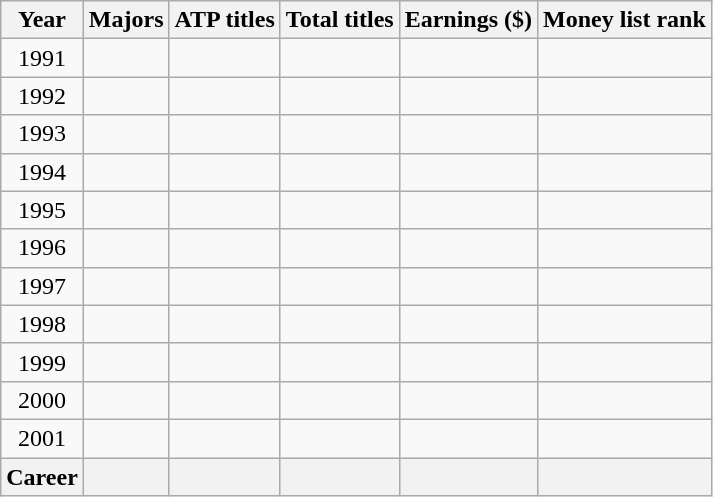<table class="wikitable" style="text-align:center;">
<tr>
<th>Year</th>
<th>Majors</th>
<th>ATP titles</th>
<th>Total titles</th>
<th>Earnings ($)</th>
<th>Money list rank</th>
</tr>
<tr>
<td>1991</td>
<td></td>
<td></td>
<td></td>
<td></td>
<td></td>
</tr>
<tr>
<td>1992</td>
<td></td>
<td></td>
<td></td>
<td></td>
<td></td>
</tr>
<tr>
<td>1993</td>
<td></td>
<td></td>
<td></td>
<td></td>
<td></td>
</tr>
<tr>
<td>1994</td>
<td></td>
<td></td>
<td></td>
<td></td>
<td></td>
</tr>
<tr>
<td>1995</td>
<td></td>
<td></td>
<td></td>
<td></td>
<td></td>
</tr>
<tr>
<td>1996</td>
<td></td>
<td></td>
<td></td>
<td></td>
<td></td>
</tr>
<tr>
<td>1997</td>
<td></td>
<td></td>
<td></td>
<td align="right"></td>
<td></td>
</tr>
<tr>
<td>1998</td>
<td></td>
<td></td>
<td></td>
<td align="right"></td>
<td></td>
</tr>
<tr>
<td>1999</td>
<td></td>
<td></td>
<td></td>
<td align="right"></td>
<td></td>
</tr>
<tr>
<td>2000</td>
<td></td>
<td></td>
<td></td>
<td align="right"></td>
<td></td>
</tr>
<tr>
<td>2001</td>
<td></td>
<td></td>
<td></td>
<td align="right"></td>
<td></td>
</tr>
<tr>
<th>Career</th>
<th></th>
<th></th>
<th></th>
<th></th>
<th></th>
</tr>
</table>
